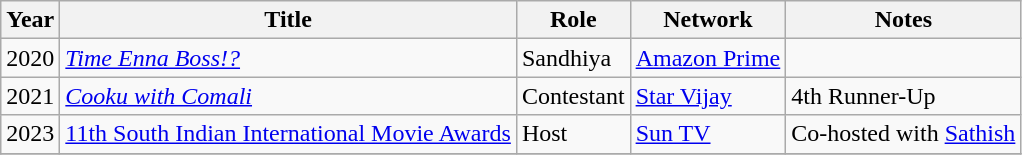<table class="wikitable sortable">
<tr>
<th>Year</th>
<th>Title</th>
<th>Role</th>
<th>Network</th>
<th>Notes</th>
</tr>
<tr>
<td rowspan="1">2020</td>
<td><em><a href='#'>Time Enna Boss!?</a></em></td>
<td>Sandhiya</td>
<td><a href='#'>Amazon Prime</a></td>
<td></td>
</tr>
<tr>
<td rowspan="1">2021</td>
<td><em><a href='#'>Cooku with Comali</a></em></td>
<td>Contestant</td>
<td><a href='#'>Star Vijay</a></td>
<td>4th Runner-Up</td>
</tr>
<tr>
<td>2023</td>
<td><a href='#'>11th South Indian International Movie Awards</a></td>
<td>Host</td>
<td><a href='#'>Sun TV</a></td>
<td>Co-hosted with <a href='#'>Sathish</a></td>
</tr>
<tr>
</tr>
</table>
